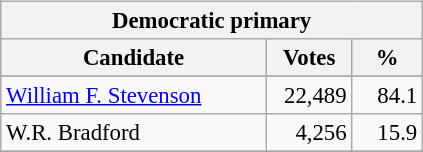<table class="wikitable" align="left" style="margin: 1em 1em 1em 0; font-size: 95%;">
<tr>
<th colspan="3">Democratic primary</th>
</tr>
<tr>
<th colspan="1" style="width: 170px">Candidate</th>
<th style="width: 50px">Votes</th>
<th style="width: 40px">%</th>
</tr>
<tr>
</tr>
<tr>
<td><a href='#'>William F. Stevenson</a></td>
<td align="right">22,489</td>
<td align="right">84.1</td>
</tr>
<tr>
<td>W.R. Bradford</td>
<td align="right">4,256</td>
<td align="right">15.9</td>
</tr>
<tr>
</tr>
</table>
